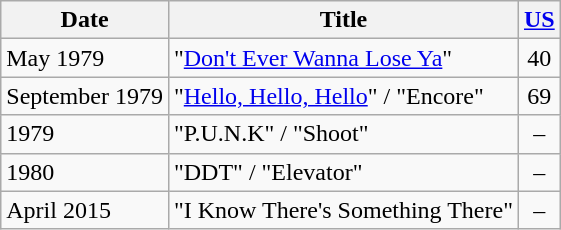<table class="wikitable sortable">
<tr>
<th align="left" valign="center">Date</th>
<th align="left" valign="center">Title</th>
<th align="center" valign="center"><a href='#'>US</a></th>
</tr>
<tr>
<td align="left" valign="center">May 1979</td>
<td align="left" valign="center">"<a href='#'>Don't Ever Wanna Lose Ya</a>"</td>
<td align="center" valign="center">40</td>
</tr>
<tr>
<td align="left" valign="center">September 1979</td>
<td align="left" valign="center">"<a href='#'>Hello, Hello, Hello</a>" / "Encore"</td>
<td align="center" valign="center">69</td>
</tr>
<tr>
<td align="left" valign="center">1979</td>
<td align="left" valign="center">"P.U.N.K" / "Shoot"</td>
<td align="center" valign="center">–</td>
</tr>
<tr>
<td align="left" valign="center">1980</td>
<td align="left" valign="center">"DDT" / "Elevator"</td>
<td align="center" valign="center">–</td>
</tr>
<tr>
<td align="left" valign="center">April 2015</td>
<td align="left" valign="center">"I Know There's Something There"</td>
<td align="center" valign="center">–</td>
</tr>
</table>
